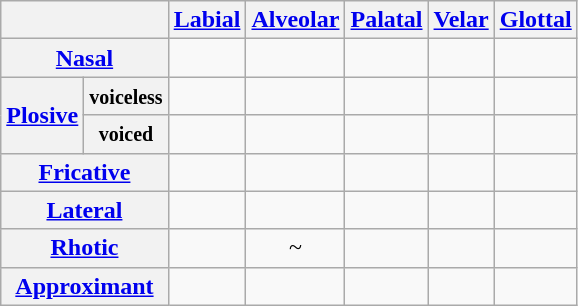<table class="wikitable" style="text-align:center">
<tr>
<th colspan="2"></th>
<th><a href='#'>Labial</a></th>
<th><a href='#'>Alveolar</a></th>
<th><a href='#'>Palatal</a></th>
<th><a href='#'>Velar</a></th>
<th><a href='#'>Glottal</a></th>
</tr>
<tr>
<th colspan="2"><a href='#'>Nasal</a></th>
<td></td>
<td></td>
<td></td>
<td></td>
<td></td>
</tr>
<tr>
<th rowspan="2"><a href='#'>Plosive</a></th>
<th><small>voiceless</small></th>
<td></td>
<td></td>
<td></td>
<td></td>
<td></td>
</tr>
<tr>
<th><small>voiced</small></th>
<td></td>
<td></td>
<td></td>
<td></td>
<td></td>
</tr>
<tr>
<th colspan="2"><a href='#'>Fricative</a></th>
<td></td>
<td></td>
<td></td>
<td></td>
<td></td>
</tr>
<tr>
<th colspan="2"><a href='#'>Lateral</a></th>
<td></td>
<td></td>
<td></td>
<td></td>
<td></td>
</tr>
<tr>
<th colspan="2"><a href='#'>Rhotic</a></th>
<td></td>
<td>~</td>
<td></td>
<td></td>
<td></td>
</tr>
<tr>
<th colspan="2"><a href='#'>Approximant</a></th>
<td></td>
<td></td>
<td></td>
<td></td>
<td></td>
</tr>
</table>
